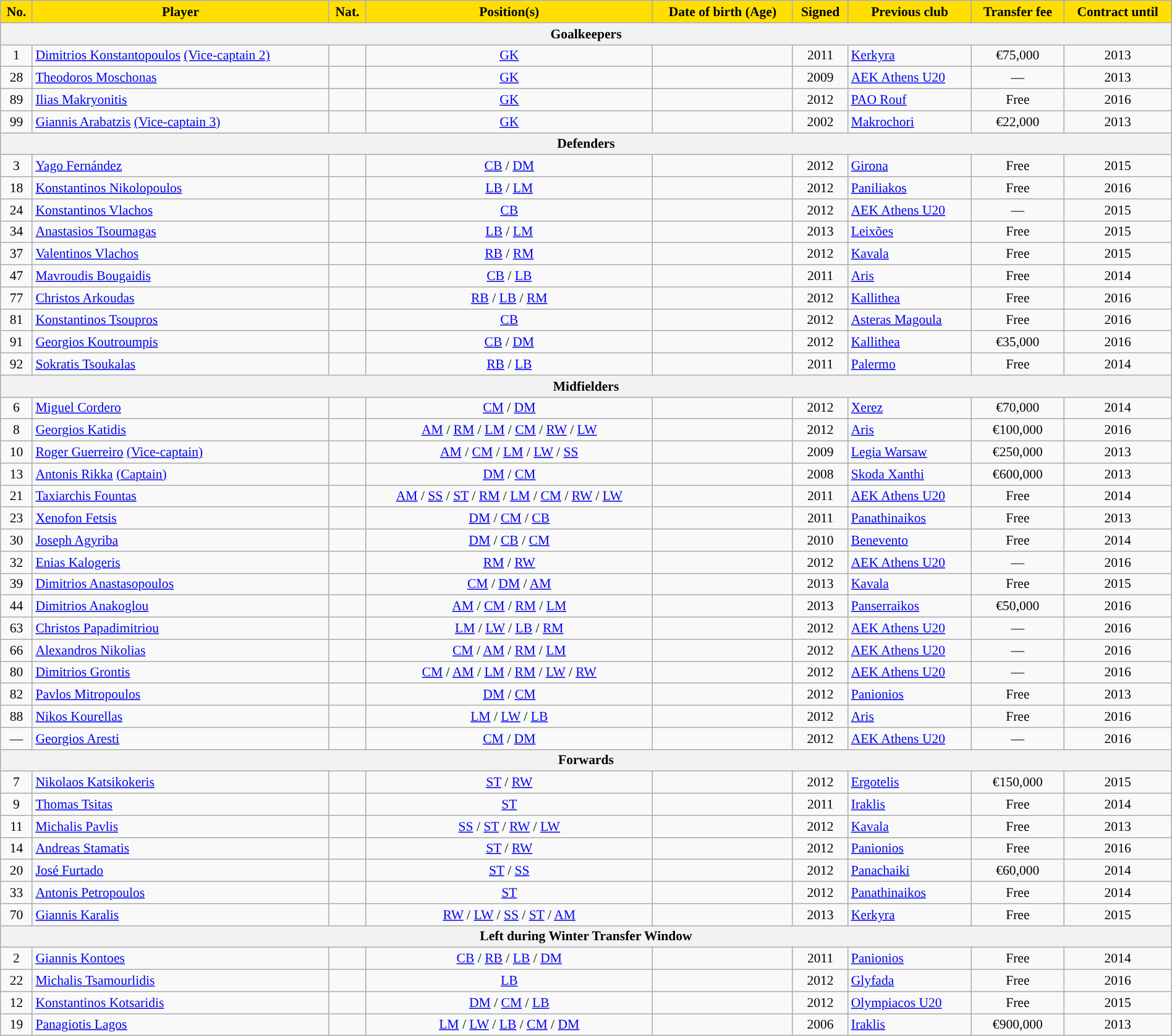<table class="wikitable" style="text-align:center; font-size:90%; width:100%">
<tr>
<th style="background:#FFDE00">No.</th>
<th style="background:#FFDE00">Player</th>
<th style="background:#FFDE00">Nat.</th>
<th style="background:#FFDE00">Position(s)</th>
<th style="background:#FFDE00">Date of birth (Age)</th>
<th style="background:#FFDE00">Signed</th>
<th style="background:#FFDE00">Previous club</th>
<th style="background:#FFDE00">Transfer fee</th>
<th style="background:#FFDE00">Contract until</th>
</tr>
<tr>
<th colspan="9">Goalkeepers</th>
</tr>
<tr>
<td>1</td>
<td align=left><a href='#'>Dimitrios Konstantopoulos</a> <a href='#'>(Vice-captain 2)</a></td>
<td></td>
<td><a href='#'>GK</a></td>
<td></td>
<td>2011</td>
<td align=left> <a href='#'>Kerkyra</a></td>
<td>€75,000</td>
<td>2013</td>
</tr>
<tr>
<td>28</td>
<td align=left><a href='#'>Theodoros Moschonas</a></td>
<td></td>
<td><a href='#'>GK</a></td>
<td></td>
<td>2009</td>
<td align=left> <a href='#'>AEK Athens U20</a></td>
<td>—</td>
<td>2013</td>
</tr>
<tr>
<td>89</td>
<td align=left><a href='#'>Ilias Makryonitis</a></td>
<td></td>
<td><a href='#'>GK</a></td>
<td></td>
<td>2012</td>
<td align=left> <a href='#'>PAO Rouf</a></td>
<td>Free</td>
<td>2016</td>
</tr>
<tr>
<td>99</td>
<td align=left><a href='#'>Giannis Arabatzis</a> <a href='#'>(Vice-captain 3)</a></td>
<td></td>
<td><a href='#'>GK</a></td>
<td></td>
<td>2002</td>
<td align=left> <a href='#'>Makrochori</a></td>
<td>€22,000</td>
<td>2013</td>
</tr>
<tr>
<th colspan="9">Defenders</th>
</tr>
<tr>
<td>3</td>
<td align=left><a href='#'>Yago Fernández</a></td>
<td></td>
<td><a href='#'>CB</a> / <a href='#'>DM</a></td>
<td></td>
<td>2012</td>
<td align=left> <a href='#'>Girona</a></td>
<td>Free</td>
<td>2015</td>
</tr>
<tr>
<td>18</td>
<td align=left><a href='#'>Konstantinos Nikolopoulos</a></td>
<td></td>
<td><a href='#'>LB</a> / <a href='#'>LM</a></td>
<td></td>
<td>2012</td>
<td align=left> <a href='#'>Paniliakos</a></td>
<td>Free</td>
<td>2016</td>
</tr>
<tr>
<td>24</td>
<td align=left><a href='#'>Konstantinos Vlachos</a></td>
<td></td>
<td><a href='#'>CB</a></td>
<td></td>
<td>2012</td>
<td align=left> <a href='#'>AEK Athens U20</a></td>
<td>—</td>
<td>2015</td>
</tr>
<tr>
<td>34</td>
<td align=left><a href='#'>Anastasios Tsoumagas</a></td>
<td></td>
<td><a href='#'>LB</a> / <a href='#'>LM</a></td>
<td></td>
<td>2013</td>
<td align=left> <a href='#'>Leixões</a></td>
<td>Free</td>
<td>2015</td>
</tr>
<tr>
<td>37</td>
<td align=left><a href='#'>Valentinos Vlachos</a></td>
<td></td>
<td><a href='#'>RB</a> / <a href='#'>RM</a></td>
<td></td>
<td>2012</td>
<td align=left> <a href='#'>Kavala</a></td>
<td>Free</td>
<td>2015</td>
</tr>
<tr>
<td>47</td>
<td align=left><a href='#'>Mavroudis Bougaidis</a></td>
<td></td>
<td><a href='#'>CB</a> / <a href='#'>LB</a></td>
<td></td>
<td>2011</td>
<td align=left> <a href='#'>Aris</a></td>
<td>Free</td>
<td>2014</td>
</tr>
<tr>
<td>77</td>
<td align=left><a href='#'>Christos Arkoudas</a></td>
<td></td>
<td><a href='#'>RB</a> / <a href='#'>LB</a> / <a href='#'>RM</a></td>
<td></td>
<td>2012</td>
<td align=left> <a href='#'>Kallithea</a></td>
<td>Free</td>
<td>2016</td>
</tr>
<tr>
<td>81</td>
<td align=left><a href='#'>Konstantinos Tsoupros</a></td>
<td></td>
<td><a href='#'>CB</a></td>
<td></td>
<td>2012</td>
<td align=left> <a href='#'>Asteras Magoula</a></td>
<td>Free</td>
<td>2016</td>
</tr>
<tr>
<td>91</td>
<td align=left><a href='#'>Georgios Koutroumpis</a></td>
<td></td>
<td><a href='#'>CB</a> / <a href='#'>DM</a></td>
<td></td>
<td>2012</td>
<td align=left> <a href='#'>Kallithea</a></td>
<td>€35,000</td>
<td>2016</td>
</tr>
<tr>
<td>92</td>
<td align=left><a href='#'>Sokratis Tsoukalas</a></td>
<td></td>
<td><a href='#'>RB</a> / <a href='#'>LB</a></td>
<td></td>
<td>2011</td>
<td align=left> <a href='#'>Palermo</a></td>
<td>Free</td>
<td>2014</td>
</tr>
<tr>
<th colspan="9">Midfielders</th>
</tr>
<tr>
<td>6</td>
<td align=left><a href='#'>Miguel Cordero</a></td>
<td></td>
<td><a href='#'>CM</a> / <a href='#'>DM</a></td>
<td></td>
<td>2012</td>
<td align=left> <a href='#'>Xerez</a></td>
<td>€70,000</td>
<td>2014</td>
</tr>
<tr>
<td>8</td>
<td align=left><a href='#'>Georgios Katidis</a></td>
<td></td>
<td><a href='#'>AM</a> / <a href='#'>RM</a> / <a href='#'>LM</a> / <a href='#'>CM</a> / <a href='#'>RW</a> / <a href='#'>LW</a></td>
<td></td>
<td>2012</td>
<td align=left> <a href='#'>Aris</a></td>
<td>€100,000</td>
<td>2016</td>
</tr>
<tr>
<td>10</td>
<td align=left><a href='#'>Roger Guerreiro</a> <a href='#'>(Vice-captain)</a></td>
<td></td>
<td><a href='#'>AM</a> / <a href='#'>CM</a> / <a href='#'>LM</a> / <a href='#'>LW</a> / <a href='#'>SS</a></td>
<td></td>
<td>2009</td>
<td align=left> <a href='#'>Legia Warsaw</a></td>
<td>€250,000</td>
<td>2013</td>
</tr>
<tr>
<td>13</td>
<td align=left><a href='#'>Antonis Rikka</a> <a href='#'>(Captain)</a></td>
<td></td>
<td><a href='#'>DM</a> / <a href='#'>CM</a></td>
<td></td>
<td>2008</td>
<td align=left> <a href='#'>Skoda Xanthi</a></td>
<td>€600,000</td>
<td>2013</td>
</tr>
<tr>
<td>21</td>
<td align=left><a href='#'>Taxiarchis Fountas</a></td>
<td></td>
<td><a href='#'>AM</a> / <a href='#'>SS</a> / <a href='#'>ST</a> / <a href='#'>RM</a> / <a href='#'>LM</a> / <a href='#'>CM</a> / <a href='#'>RW</a> / <a href='#'>LW</a></td>
<td></td>
<td>2011</td>
<td align=left> <a href='#'>AEK Athens U20</a></td>
<td>Free</td>
<td>2014</td>
</tr>
<tr>
<td>23</td>
<td align=left><a href='#'>Xenofon Fetsis</a></td>
<td></td>
<td><a href='#'>DM</a> / <a href='#'>CM</a> / <a href='#'>CB</a></td>
<td></td>
<td>2011</td>
<td align=left> <a href='#'>Panathinaikos</a></td>
<td>Free</td>
<td>2013</td>
</tr>
<tr>
<td>30</td>
<td align=left><a href='#'>Joseph Agyriba</a></td>
<td></td>
<td><a href='#'>DM</a> / <a href='#'>CB</a> / <a href='#'>CM</a></td>
<td></td>
<td>2010</td>
<td align=left> <a href='#'>Benevento</a></td>
<td>Free</td>
<td>2014</td>
</tr>
<tr>
<td>32</td>
<td align=left><a href='#'>Enias Kalogeris</a></td>
<td></td>
<td><a href='#'>RM</a> / <a href='#'>RW</a></td>
<td></td>
<td>2012</td>
<td align=left> <a href='#'>AEK Athens U20</a></td>
<td>—</td>
<td>2016</td>
</tr>
<tr>
<td>39</td>
<td align=left><a href='#'>Dimitrios Anastasopoulos</a></td>
<td></td>
<td><a href='#'>CM</a> / <a href='#'>DM</a> / <a href='#'>AM</a></td>
<td></td>
<td>2013</td>
<td align=left> <a href='#'>Kavala</a></td>
<td>Free</td>
<td>2015</td>
</tr>
<tr>
<td>44</td>
<td align=left><a href='#'>Dimitrios Anakoglou</a></td>
<td></td>
<td><a href='#'>AM</a> / <a href='#'>CM</a> / <a href='#'>RM</a> / <a href='#'>LM</a></td>
<td></td>
<td>2013</td>
<td align=left> <a href='#'>Panserraikos</a></td>
<td>€50,000</td>
<td>2016</td>
</tr>
<tr>
<td>63</td>
<td align=left><a href='#'>Christos Papadimitriou</a></td>
<td></td>
<td><a href='#'>LM</a> / <a href='#'>LW</a> / <a href='#'>LB</a> / <a href='#'>RM</a></td>
<td></td>
<td>2012</td>
<td align=left> <a href='#'>AEK Athens U20</a></td>
<td>—</td>
<td>2016</td>
</tr>
<tr>
<td>66</td>
<td align=left><a href='#'>Alexandros Nikolias</a></td>
<td></td>
<td><a href='#'>CM</a> / <a href='#'>AM</a> / <a href='#'>RM</a> / <a href='#'>LM</a></td>
<td></td>
<td>2012</td>
<td align=left> <a href='#'>AEK Athens U20</a></td>
<td>—</td>
<td>2016</td>
</tr>
<tr>
<td>80</td>
<td align=left><a href='#'>Dimitrios Grontis</a></td>
<td></td>
<td><a href='#'>CM</a> / <a href='#'>AM</a> / <a href='#'>LM</a> / <a href='#'>RM</a> / <a href='#'>LW</a> / <a href='#'>RW</a></td>
<td></td>
<td>2012</td>
<td align=left> <a href='#'>AEK Athens U20</a></td>
<td>—</td>
<td>2016</td>
</tr>
<tr>
<td>82</td>
<td align=left><a href='#'>Pavlos Mitropoulos</a></td>
<td></td>
<td><a href='#'>DM</a> / <a href='#'>CM</a></td>
<td></td>
<td>2012</td>
<td align=left> <a href='#'>Panionios</a></td>
<td>Free</td>
<td>2013</td>
</tr>
<tr>
<td>88</td>
<td align=left><a href='#'>Nikos Kourellas</a></td>
<td></td>
<td><a href='#'>LM</a> / <a href='#'>LW</a> / <a href='#'>LB</a></td>
<td></td>
<td>2012</td>
<td align=left> <a href='#'>Aris</a></td>
<td>Free</td>
<td>2016</td>
</tr>
<tr>
<td>—</td>
<td align=left><a href='#'>Georgios Aresti</a></td>
<td></td>
<td><a href='#'>CM</a> / <a href='#'>DM</a></td>
<td></td>
<td>2012</td>
<td align=left> <a href='#'>AEK Athens U20</a></td>
<td>—</td>
<td>2016</td>
</tr>
<tr>
<th colspan="9">Forwards</th>
</tr>
<tr>
<td>7</td>
<td align=left><a href='#'>Nikolaos Katsikokeris</a></td>
<td></td>
<td><a href='#'>ST</a> / <a href='#'>RW</a></td>
<td></td>
<td>2012</td>
<td align=left> <a href='#'>Ergotelis</a></td>
<td>€150,000</td>
<td>2015</td>
</tr>
<tr>
<td>9</td>
<td align=left><a href='#'>Thomas Tsitas</a></td>
<td></td>
<td><a href='#'>ST</a></td>
<td></td>
<td>2011</td>
<td align=left> <a href='#'>Iraklis</a></td>
<td>Free</td>
<td>2014</td>
</tr>
<tr>
<td>11</td>
<td align=left><a href='#'>Michalis Pavlis</a></td>
<td></td>
<td><a href='#'>SS</a> / <a href='#'>ST</a> / <a href='#'>RW</a> / <a href='#'>LW</a></td>
<td></td>
<td>2012</td>
<td align=left> <a href='#'>Kavala</a></td>
<td>Free</td>
<td>2013</td>
</tr>
<tr>
<td>14</td>
<td align=left><a href='#'>Andreas Stamatis</a></td>
<td></td>
<td><a href='#'>ST</a> / <a href='#'>RW</a></td>
<td></td>
<td>2012</td>
<td align=left> <a href='#'>Panionios</a></td>
<td>Free</td>
<td>2016</td>
</tr>
<tr>
<td>20</td>
<td align=left><a href='#'>José Furtado</a></td>
<td></td>
<td><a href='#'>ST</a> / <a href='#'>SS</a></td>
<td></td>
<td>2012</td>
<td align=left> <a href='#'>Panachaiki</a></td>
<td>€60,000</td>
<td>2014</td>
</tr>
<tr>
<td>33</td>
<td align=left><a href='#'>Antonis Petropoulos</a></td>
<td></td>
<td><a href='#'>ST</a></td>
<td></td>
<td>2012</td>
<td align=left> <a href='#'>Panathinaikos</a></td>
<td>Free</td>
<td>2014</td>
</tr>
<tr>
<td>70</td>
<td align=left><a href='#'>Giannis Karalis</a></td>
<td></td>
<td><a href='#'>RW</a> / <a href='#'>LW</a> / <a href='#'>SS</a> / <a href='#'>ST</a> / <a href='#'>AM</a></td>
<td></td>
<td>2013</td>
<td align=left> <a href='#'>Kerkyra</a></td>
<td>Free</td>
<td>2015</td>
</tr>
<tr>
<th colspan="9">Left during Winter Transfer Window</th>
</tr>
<tr>
<td>2</td>
<td align=left><a href='#'>Giannis Kontoes</a></td>
<td></td>
<td><a href='#'>CB</a> / <a href='#'>RB</a> / <a href='#'>LB</a> / <a href='#'>DM</a></td>
<td></td>
<td>2011</td>
<td align=left> <a href='#'>Panionios</a></td>
<td>Free</td>
<td>2014</td>
</tr>
<tr>
<td>22</td>
<td align=left><a href='#'>Michalis Tsamourlidis</a></td>
<td></td>
<td><a href='#'>LB</a></td>
<td></td>
<td>2012</td>
<td align=left> <a href='#'>Glyfada</a></td>
<td>Free</td>
<td>2016</td>
</tr>
<tr>
<td>12</td>
<td align=left><a href='#'>Konstantinos Kotsaridis</a></td>
<td></td>
<td><a href='#'>DM</a> / <a href='#'>CM</a> / <a href='#'>LB</a></td>
<td></td>
<td>2012</td>
<td align=left> <a href='#'>Olympiacos U20</a></td>
<td>Free</td>
<td>2015</td>
</tr>
<tr>
<td>19</td>
<td align=left><a href='#'>Panagiotis Lagos</a></td>
<td></td>
<td><a href='#'>LM</a> / <a href='#'>LW</a> / <a href='#'>LB</a> / <a href='#'>CM</a> / <a href='#'>DM</a></td>
<td></td>
<td>2006</td>
<td align=left> <a href='#'>Iraklis</a></td>
<td>€900,000</td>
<td>2013</td>
</tr>
</table>
